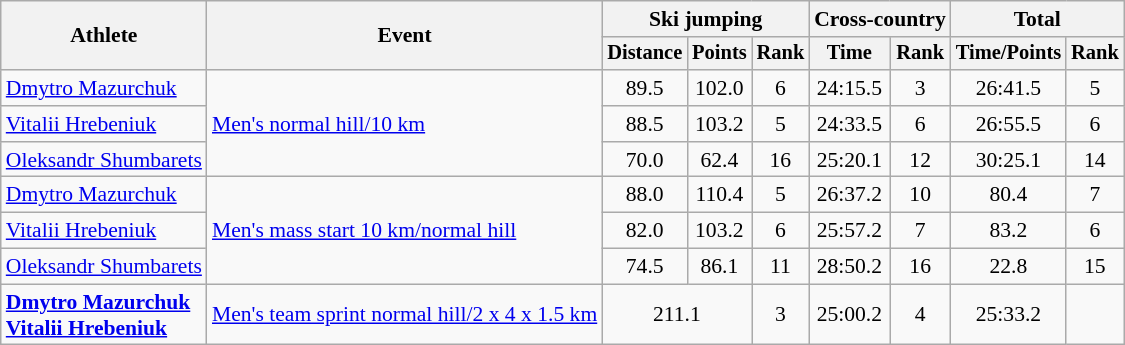<table class="wikitable" style="font-size:90%">
<tr>
<th rowspan="2">Athlete</th>
<th rowspan="2">Event</th>
<th colspan="3">Ski jumping</th>
<th colspan="2">Cross-country</th>
<th colspan="2">Total</th>
</tr>
<tr style="font-size:95%">
<th>Distance</th>
<th>Points</th>
<th>Rank</th>
<th>Time</th>
<th>Rank</th>
<th>Time/Points</th>
<th>Rank</th>
</tr>
<tr align=center>
<td align=left><a href='#'>Dmytro Mazurchuk</a></td>
<td align=left rowspan=3><a href='#'>Men's normal hill/10 km</a></td>
<td>89.5</td>
<td>102.0</td>
<td>6</td>
<td>24:15.5</td>
<td>3</td>
<td>26:41.5</td>
<td>5</td>
</tr>
<tr align=center>
<td align=left><a href='#'>Vitalii Hrebeniuk</a></td>
<td>88.5</td>
<td>103.2</td>
<td>5</td>
<td>24:33.5</td>
<td>6</td>
<td>26:55.5</td>
<td>6</td>
</tr>
<tr align=center>
<td align=left><a href='#'>Oleksandr Shumbarets</a></td>
<td>70.0</td>
<td>62.4</td>
<td>16</td>
<td>25:20.1</td>
<td>12</td>
<td>30:25.1</td>
<td>14</td>
</tr>
<tr align=center>
<td align=left><a href='#'>Dmytro Mazurchuk</a></td>
<td align=left rowspan=3><a href='#'>Men's mass start 10 km/normal hill</a></td>
<td>88.0</td>
<td>110.4</td>
<td>5</td>
<td>26:37.2</td>
<td>10</td>
<td>80.4</td>
<td>7</td>
</tr>
<tr align=center>
<td align=left><a href='#'>Vitalii Hrebeniuk</a></td>
<td>82.0</td>
<td>103.2</td>
<td>6</td>
<td>25:57.2</td>
<td>7</td>
<td>83.2</td>
<td>6</td>
</tr>
<tr align=center>
<td align=left><a href='#'>Oleksandr Shumbarets</a></td>
<td>74.5</td>
<td>86.1</td>
<td>11</td>
<td>28:50.2</td>
<td>16</td>
<td>22.8</td>
<td>15</td>
</tr>
<tr align=center>
<td align=left><strong><a href='#'>Dmytro Mazurchuk</a><br><a href='#'>Vitalii Hrebeniuk</a></strong></td>
<td align=left><a href='#'>Men's team sprint normal hill/2 x 4 x 1.5 km</a></td>
<td colspan=2>211.1</td>
<td>3</td>
<td>25:00.2</td>
<td>4</td>
<td>25:33.2</td>
<td></td>
</tr>
</table>
